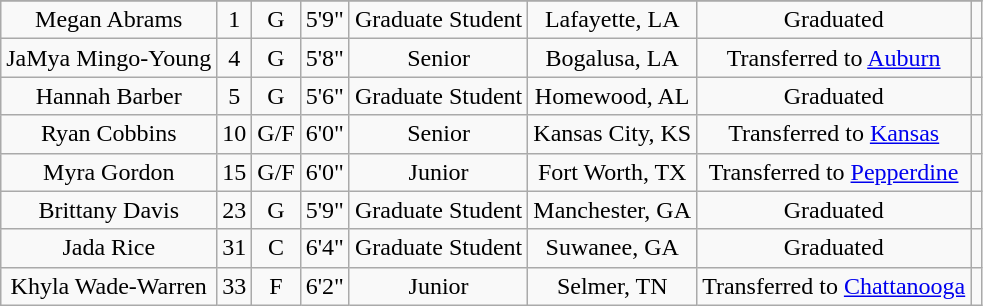<table class="wikitable sortable" style="text-align: center">
<tr align=center>
</tr>
<tr>
<td>Megan Abrams</td>
<td>1</td>
<td>G</td>
<td>5'9"</td>
<td>Graduate Student</td>
<td>Lafayette, LA</td>
<td>Graduated</td>
<td></td>
</tr>
<tr>
<td>JaMya Mingo-Young</td>
<td>4</td>
<td>G</td>
<td>5'8"</td>
<td>Senior</td>
<td>Bogalusa, LA</td>
<td>Transferred to <a href='#'>Auburn</a></td>
<td></td>
</tr>
<tr>
<td>Hannah Barber</td>
<td>5</td>
<td>G</td>
<td>5'6"</td>
<td>Graduate Student</td>
<td>Homewood, AL</td>
<td>Graduated</td>
<td></td>
</tr>
<tr>
<td>Ryan Cobbins</td>
<td>10</td>
<td>G/F</td>
<td>6'0"</td>
<td>Senior</td>
<td>Kansas City, KS</td>
<td>Transferred to <a href='#'>Kansas</a></td>
<td></td>
</tr>
<tr>
<td>Myra Gordon</td>
<td>15</td>
<td>G/F</td>
<td>6'0"</td>
<td>Junior</td>
<td>Fort Worth, TX</td>
<td>Transferred to <a href='#'>Pepperdine</a></td>
<td></td>
</tr>
<tr>
<td>Brittany Davis</td>
<td>23</td>
<td>G</td>
<td>5'9"</td>
<td>Graduate Student</td>
<td>Manchester, GA</td>
<td>Graduated</td>
<td></td>
</tr>
<tr>
<td>Jada Rice</td>
<td>31</td>
<td>C</td>
<td>6'4"</td>
<td>Graduate Student</td>
<td>Suwanee, GA</td>
<td>Graduated</td>
<td></td>
</tr>
<tr>
<td>Khyla Wade-Warren</td>
<td>33</td>
<td>F</td>
<td>6'2"</td>
<td>Junior</td>
<td>Selmer, TN</td>
<td>Transferred to <a href='#'>Chattanooga</a></td>
<td></td>
</tr>
</table>
